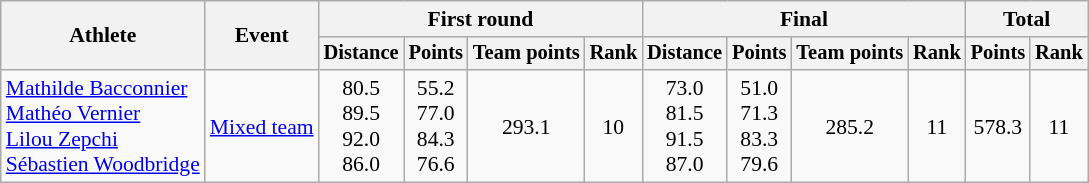<table class="wikitable" style="font-size:90%">
<tr>
<th rowspan=2>Athlete</th>
<th rowspan=2>Event</th>
<th colspan="4">First round</th>
<th colspan="4">Final</th>
<th colspan=2>Total</th>
</tr>
<tr style="font-size:95%">
<th>Distance</th>
<th>Points</th>
<th>Team points</th>
<th>Rank</th>
<th>Distance</th>
<th>Points</th>
<th>Team points</th>
<th>Rank</th>
<th>Points</th>
<th>Rank</th>
</tr>
<tr align=center>
<td align=left><a href='#'>Mathilde Bacconnier</a><br><a href='#'>Mathéo Vernier</a><br><a href='#'>Lilou Zepchi</a><br><a href='#'>Sébastien Woodbridge</a></td>
<td align=left><a href='#'>Mixed team</a></td>
<td>80.5<br>89.5<br>92.0<br>86.0</td>
<td>55.2<br>77.0<br>84.3<br>76.6</td>
<td>293.1</td>
<td>10</td>
<td>73.0<br>81.5<br>91.5<br>87.0</td>
<td>51.0 <br>71.3<br>83.3<br>79.6</td>
<td>285.2</td>
<td>11</td>
<td>578.3</td>
<td>11</td>
</tr>
</table>
